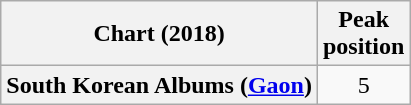<table class="wikitable plainrowheaders" style="text-align:center">
<tr>
<th scope="col">Chart (2018)</th>
<th scope="col">Peak<br> position</th>
</tr>
<tr>
<th scope="row">South Korean Albums (<a href='#'>Gaon</a>)</th>
<td>5</td>
</tr>
</table>
